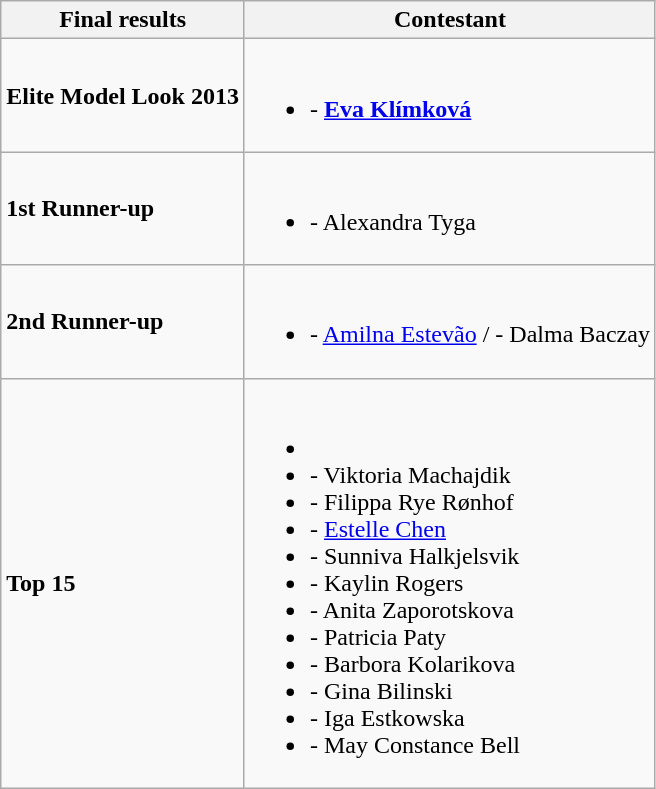<table class="wikitable">
<tr>
<th>Final results</th>
<th>Contestant</th>
</tr>
<tr>
<td><strong>Elite Model Look 2013</strong></td>
<td><br><ul><li><strong></strong> - <strong><a href='#'>Eva Klímková</a></strong></li></ul></td>
</tr>
<tr>
<td><strong>1st Runner-up</strong></td>
<td><br><ul><li><strong></strong> - Alexandra Tyga</li></ul></td>
</tr>
<tr>
<td><strong>2nd Runner-up</strong></td>
<td><br><ul><li><strong></strong> - <a href='#'>Amilna Estevão</a> / <strong></strong> - Dalma Baczay</li></ul></td>
</tr>
<tr>
<td><strong>Top 15</strong></td>
<td><br><ul><li></li><li><strong></strong> - Viktoria Machajdik</li><li><strong></strong> - Filippa Rye Rønhof</li><li><strong></strong> - <a href='#'>Estelle Chen</a></li><li><strong></strong> - Sunniva Halkjelsvik</li><li><strong></strong> - Kaylin Rogers</li><li><strong></strong> - Anita Zaporotskova</li><li><strong></strong> - Patricia Paty</li><li><strong></strong> - Barbora Kolarikova</li><li><strong></strong> - Gina Bilinski</li><li><strong></strong> - Iga Estkowska</li><li><strong></strong> - May Constance Bell</li></ul></td>
</tr>
</table>
